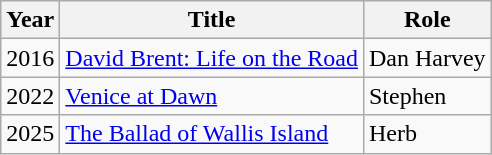<table class="wikitable">
<tr>
<th>Year</th>
<th>Title</th>
<th>Role</th>
</tr>
<tr>
<td>2016</td>
<td><a href='#'>David Brent: Life on the Road</a></td>
<td>Dan Harvey</td>
</tr>
<tr>
<td>2022</td>
<td><a href='#'>Venice at Dawn</a></td>
<td>Stephen</td>
</tr>
<tr>
<td>2025</td>
<td><a href='#'>The Ballad of Wallis Island</a></td>
<td>Herb</td>
</tr>
</table>
